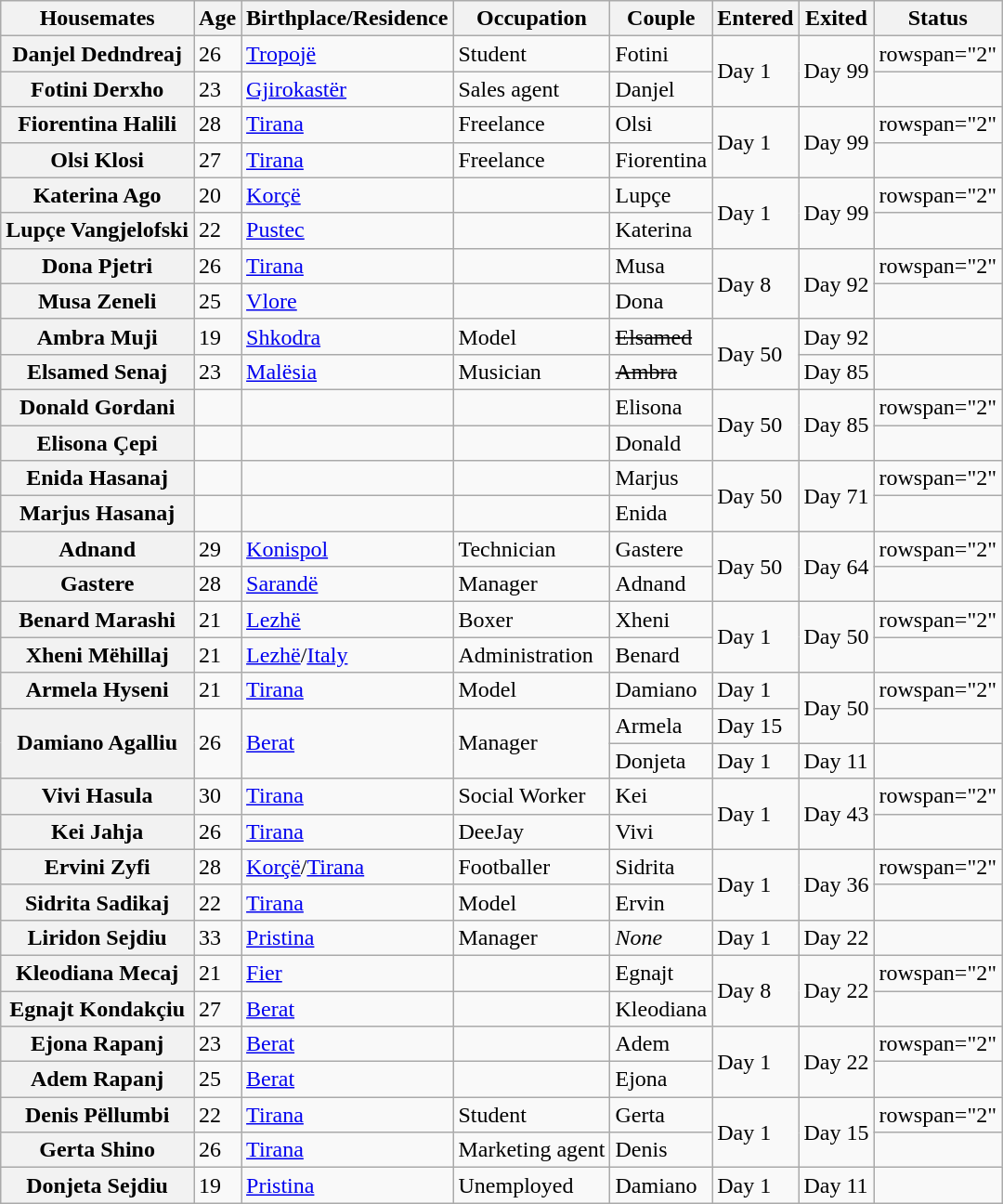<table class="wikitable sortable" style="text-align:left;">
<tr>
<th>Housemates</th>
<th>Age</th>
<th>Birthplace/Residence</th>
<th>Occupation</th>
<th>Couple</th>
<th>Entered</th>
<th>Exited</th>
<th>Status</th>
</tr>
<tr>
<th>Danjel Dedndreaj</th>
<td>26</td>
<td><a href='#'>Tropojë</a></td>
<td>Student</td>
<td>Fotini</td>
<td rowspan="2">Day 1</td>
<td rowspan="2">Day 99</td>
<td>rowspan="2" </td>
</tr>
<tr>
<th>Fotini Derxho</th>
<td>23</td>
<td><a href='#'>Gjirokastër</a></td>
<td>Sales agent</td>
<td>Danjel</td>
</tr>
<tr>
<th>Fiorentina Halili</th>
<td>28</td>
<td><a href='#'>Tirana</a></td>
<td>Freelance</td>
<td>Olsi</td>
<td rowspan="2">Day 1</td>
<td rowspan="2">Day 99</td>
<td>rowspan="2" </td>
</tr>
<tr>
<th>Olsi Klosi</th>
<td>27</td>
<td><a href='#'>Tirana</a></td>
<td>Freelance</td>
<td>Fiorentina</td>
</tr>
<tr>
<th>Katerina Ago</th>
<td>20</td>
<td><a href='#'>Korçë</a></td>
<td></td>
<td>Lupçe</td>
<td rowspan="2">Day 1</td>
<td rowspan="2">Day 99</td>
<td>rowspan="2" </td>
</tr>
<tr>
<th>Lupçe Vangjelofski</th>
<td>22</td>
<td><a href='#'>Pustec</a></td>
<td></td>
<td>Katerina</td>
</tr>
<tr>
<th>Dona Pjetri</th>
<td>26</td>
<td><a href='#'>Tirana</a></td>
<td></td>
<td>Musa</td>
<td rowspan="2">Day 8</td>
<td rowspan="2">Day 92</td>
<td>rowspan="2" </td>
</tr>
<tr>
<th>Musa Zeneli</th>
<td>25</td>
<td><a href='#'>Vlore</a></td>
<td></td>
<td>Dona</td>
</tr>
<tr>
<th>Ambra Muji</th>
<td>19</td>
<td><a href='#'>Shkodra</a></td>
<td>Model</td>
<td><s>Elsamed</s></td>
<td rowspan="2">Day 50</td>
<td>Day 92</td>
<td></td>
</tr>
<tr>
<th>Elsamed Senaj</th>
<td>23</td>
<td><a href='#'>Malësia</a></td>
<td>Musician</td>
<td><s>Ambra</s></td>
<td>Day 85</td>
<td></td>
</tr>
<tr>
<th>Donald Gordani</th>
<td></td>
<td></td>
<td></td>
<td>Elisona</td>
<td rowspan="2">Day 50</td>
<td rowspan="2">Day 85</td>
<td>rowspan="2" </td>
</tr>
<tr>
<th>Elisona Çepi</th>
<td></td>
<td></td>
<td></td>
<td>Donald</td>
</tr>
<tr>
<th>Enida Hasanaj</th>
<td></td>
<td></td>
<td></td>
<td>Marjus</td>
<td rowspan="2">Day 50</td>
<td rowspan="2">Day 71</td>
<td>rowspan="2" </td>
</tr>
<tr>
<th>Marjus Hasanaj</th>
<td></td>
<td></td>
<td></td>
<td>Enida</td>
</tr>
<tr>
<th>Adnand</th>
<td>29</td>
<td><a href='#'>Konispol</a></td>
<td>Technician</td>
<td>Gastere</td>
<td rowspan="2">Day 50</td>
<td rowspan="2">Day 64</td>
<td>rowspan="2" </td>
</tr>
<tr>
<th>Gastere</th>
<td>28</td>
<td><a href='#'>Sarandë</a></td>
<td>Manager</td>
<td>Adnand</td>
</tr>
<tr>
<th>Benard Marashi</th>
<td>21</td>
<td><a href='#'>Lezhë</a></td>
<td>Boxer</td>
<td>Xheni</td>
<td rowspan="2">Day 1</td>
<td rowspan="2">Day 50</td>
<td>rowspan="2" </td>
</tr>
<tr>
<th>Xheni Mëhillaj</th>
<td>21</td>
<td><a href='#'>Lezhë</a>/<a href='#'>Italy</a></td>
<td>Administration</td>
<td>Benard</td>
</tr>
<tr>
<th>Armela Hyseni</th>
<td>21</td>
<td><a href='#'>Tirana</a></td>
<td>Model</td>
<td>Damiano</td>
<td>Day 1</td>
<td rowspan="2">Day 50</td>
<td>rowspan="2" </td>
</tr>
<tr>
<th rowspan="2">Damiano Agalliu</th>
<td rowspan="2">26</td>
<td rowspan="2"><a href='#'>Berat</a></td>
<td rowspan="2">Manager</td>
<td>Armela</td>
<td>Day 15</td>
</tr>
<tr>
<td>Donjeta</td>
<td>Day 1</td>
<td>Day 11</td>
<td></td>
</tr>
<tr>
<th>Vivi Hasula</th>
<td>30</td>
<td><a href='#'>Tirana</a></td>
<td>Social Worker</td>
<td>Kei</td>
<td rowspan="2">Day 1</td>
<td rowspan="2">Day 43</td>
<td>rowspan="2" </td>
</tr>
<tr>
<th>Kei Jahja</th>
<td>26</td>
<td><a href='#'>Tirana</a></td>
<td>DeeJay</td>
<td>Vivi</td>
</tr>
<tr>
<th>Ervini Zyfi</th>
<td>28</td>
<td><a href='#'>Korçë</a>/<a href='#'>Tirana</a></td>
<td>Footballer</td>
<td>Sidrita</td>
<td rowspan="2">Day 1</td>
<td rowspan="2">Day 36</td>
<td>rowspan="2" </td>
</tr>
<tr>
<th>Sidrita Sadikaj</th>
<td>22</td>
<td><a href='#'>Tirana</a></td>
<td>Model</td>
<td>Ervin</td>
</tr>
<tr>
<th>Liridon Sejdiu</th>
<td>33</td>
<td><a href='#'>Pristina</a></td>
<td>Manager</td>
<td><em>None</em></td>
<td>Day 1</td>
<td>Day 22</td>
<td></td>
</tr>
<tr>
<th>Kleodiana Mecaj</th>
<td>21</td>
<td><a href='#'>Fier</a></td>
<td></td>
<td>Egnajt</td>
<td rowspan="2">Day 8</td>
<td rowspan="2">Day 22</td>
<td>rowspan="2" </td>
</tr>
<tr>
<th>Egnajt Kondakçiu</th>
<td>27</td>
<td><a href='#'>Berat</a></td>
<td></td>
<td>Kleodiana</td>
</tr>
<tr>
<th>Ejona Rapanj</th>
<td>23</td>
<td><a href='#'>Berat</a></td>
<td></td>
<td>Adem</td>
<td rowspan="2">Day 1</td>
<td rowspan="2">Day 22</td>
<td>rowspan="2" </td>
</tr>
<tr>
<th>Adem Rapanj</th>
<td>25</td>
<td><a href='#'>Berat</a></td>
<td></td>
<td>Ejona</td>
</tr>
<tr>
<th>Denis Pëllumbi</th>
<td>22</td>
<td><a href='#'>Tirana</a></td>
<td>Student</td>
<td>Gerta</td>
<td rowspan="2">Day 1</td>
<td rowspan="2">Day 15</td>
<td>rowspan="2" </td>
</tr>
<tr>
<th>Gerta Shino</th>
<td>26</td>
<td><a href='#'>Tirana</a></td>
<td>Marketing agent</td>
<td>Denis</td>
</tr>
<tr>
<th>Donjeta Sejdiu</th>
<td>19</td>
<td><a href='#'>Pristina</a></td>
<td>Unemployed</td>
<td>Damiano</td>
<td>Day 1</td>
<td>Day 11</td>
<td></td>
</tr>
</table>
